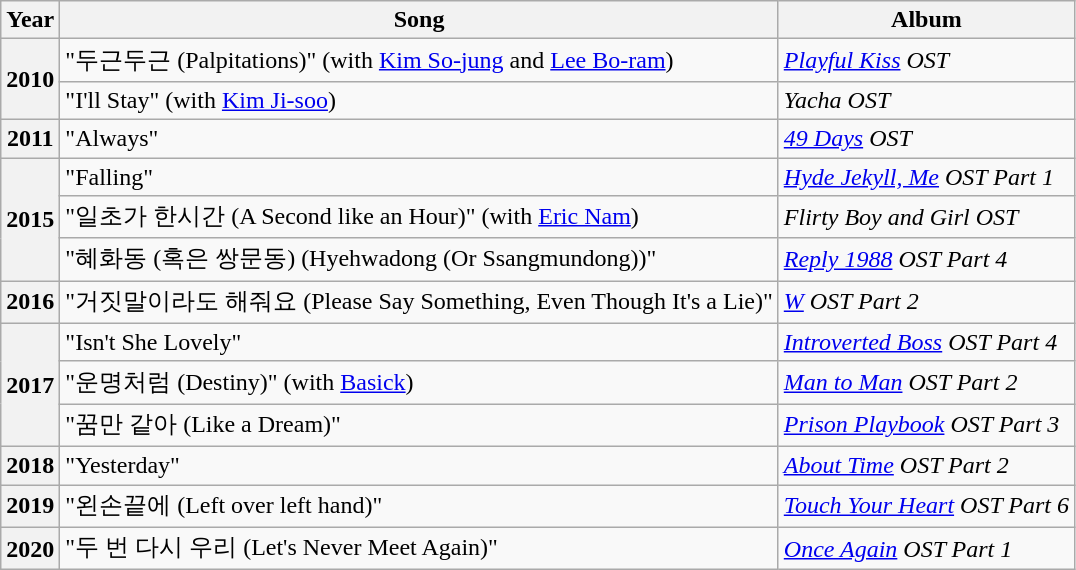<table class="wikitable plainrowheaders sortable">
<tr>
<th scope="col">Year</th>
<th scope="col">Song</th>
<th scope="col">Album</th>
</tr>
<tr>
<th scope="row" rowspan="2">2010</th>
<td>"두근두근 (Palpitations)" (with <a href='#'>Kim So-jung</a> and <a href='#'>Lee Bo-ram</a>)</td>
<td><em><a href='#'>Playful Kiss</a> OST</em></td>
</tr>
<tr>
<td>"I'll Stay" (with <a href='#'>Kim Ji-soo</a>)</td>
<td><em>Yacha OST</em></td>
</tr>
<tr>
<th scope="row">2011</th>
<td>"Always"</td>
<td><em><a href='#'>49 Days</a> OST</em></td>
</tr>
<tr>
<th scope="row" rowspan="3">2015</th>
<td>"Falling"</td>
<td><em><a href='#'>Hyde Jekyll, Me</a> OST Part 1</em></td>
</tr>
<tr>
<td>"일초가 한시간 (A Second like an Hour)" (with <a href='#'>Eric Nam</a>)</td>
<td><em>Flirty Boy and Girl</em> <em>OST</em></td>
</tr>
<tr>
<td>"혜화동 (혹은 쌍문동) (Hyehwadong (Or Ssangmundong))"</td>
<td><em><a href='#'>Reply 1988</a> OST Part 4</em></td>
</tr>
<tr>
<th scope="row">2016</th>
<td>"거짓말이라도 해줘요 (Please Say Something, Even Though It's a Lie)"</td>
<td><em><a href='#'>W</a> OST Part 2</em></td>
</tr>
<tr>
<th scope="row" rowspan="3">2017</th>
<td>"Isn't She Lovely"</td>
<td><em><a href='#'>Introverted Boss</a> OST Part 4</em></td>
</tr>
<tr>
<td>"운명처럼 (Destiny)" (with <a href='#'>Basick</a>)</td>
<td><em><a href='#'>Man to Man</a> OST Part 2</em></td>
</tr>
<tr>
<td>"꿈만 같아 (Like a Dream)"</td>
<td><em><a href='#'>Prison Playbook</a> OST Part 3</em></td>
</tr>
<tr>
<th scope="row">2018</th>
<td>"Yesterday"</td>
<td><em><a href='#'>About Time</a> OST Part 2</em></td>
</tr>
<tr>
<th scope="row">2019</th>
<td>"왼손끝에 (Left over left hand)"</td>
<td><em><a href='#'>Touch Your Heart</a> OST Part 6</em></td>
</tr>
<tr>
<th scope="row">2020</th>
<td>"두 번 다시 우리 (Let's Never Meet Again)"</td>
<td><em><a href='#'>Once Again</a> OST Part 1</em></td>
</tr>
</table>
